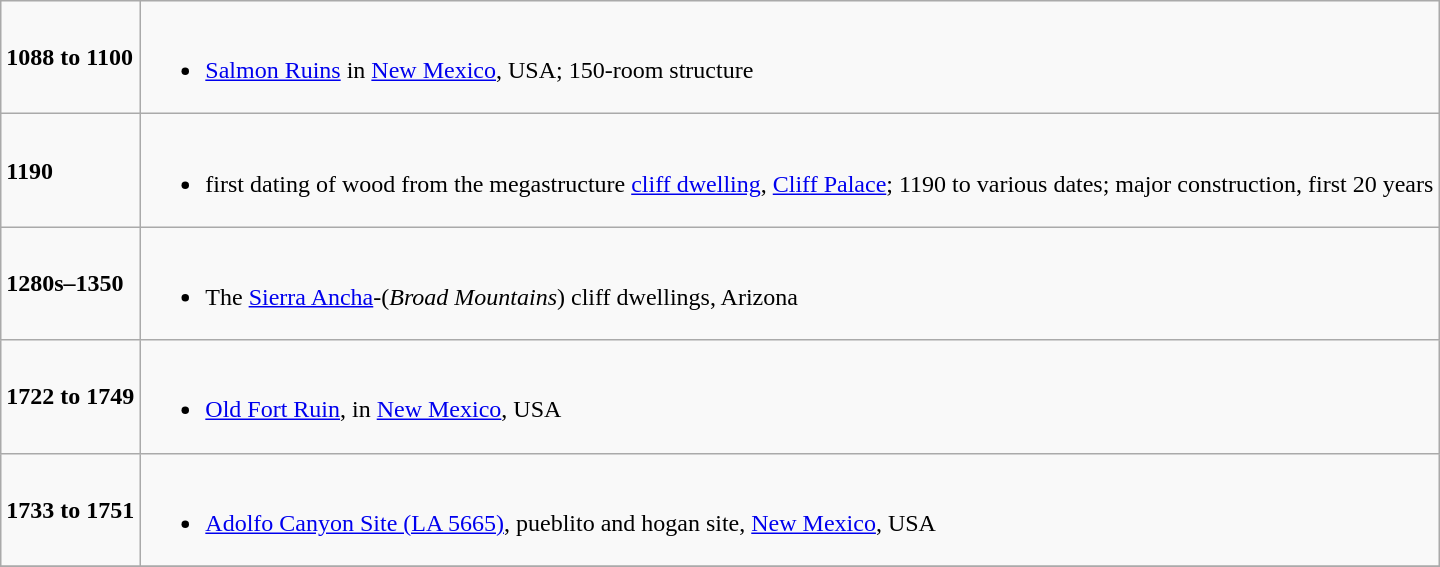<table class="wikitable">
<tr>
<td><strong>1088 to 1100</strong></td>
<td><br><ul><li><a href='#'>Salmon Ruins</a> in <a href='#'>New Mexico</a>, USA; 150-room structure</li></ul></td>
</tr>
<tr>
<td><strong>1190</strong></td>
<td><br><ul><li>first dating of wood from the megastructure <a href='#'>cliff dwelling</a>, <a href='#'>Cliff Palace</a>; 1190 to various dates; major construction, first 20 years</li></ul></td>
</tr>
<tr>
<td><strong>1280s–1350</strong></td>
<td><br><ul><li>The <a href='#'>Sierra Ancha</a>-(<em>Broad Mountains</em>) cliff dwellings, Arizona</li></ul></td>
</tr>
<tr>
<td><strong>1722 to 1749</strong></td>
<td><br><ul><li><a href='#'>Old Fort Ruin</a>, in <a href='#'>New Mexico</a>, USA</li></ul></td>
</tr>
<tr>
<td><strong>1733 to 1751</strong></td>
<td><br><ul><li><a href='#'>Adolfo Canyon Site (LA 5665)</a>, pueblito and hogan site, <a href='#'>New Mexico</a>, USA</li></ul></td>
</tr>
<tr>
</tr>
</table>
